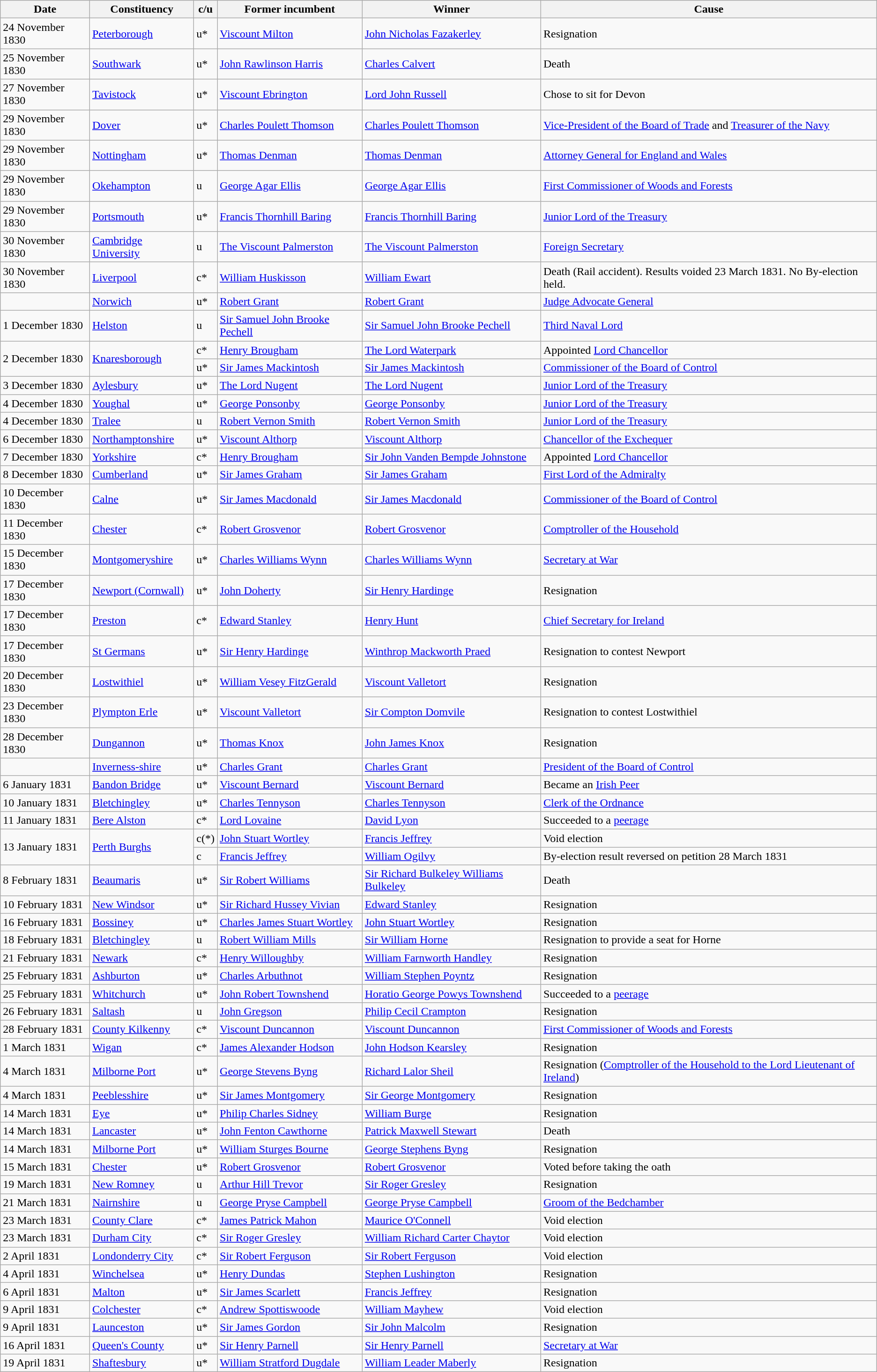<table class="wikitable">
<tr>
<th>Date</th>
<th>Constituency</th>
<th>c/u</th>
<th>Former incumbent</th>
<th>Winner</th>
<th>Cause</th>
</tr>
<tr>
<td>24 November 1830</td>
<td><a href='#'>Peterborough</a></td>
<td>u*</td>
<td><a href='#'>Viscount Milton</a></td>
<td><a href='#'>John Nicholas Fazakerley</a></td>
<td>Resignation</td>
</tr>
<tr>
<td>25 November 1830</td>
<td><a href='#'>Southwark</a></td>
<td>u*</td>
<td><a href='#'>John Rawlinson Harris</a></td>
<td><a href='#'>Charles Calvert</a></td>
<td>Death</td>
</tr>
<tr>
<td>27 November 1830</td>
<td><a href='#'>Tavistock</a></td>
<td>u*</td>
<td><a href='#'>Viscount Ebrington</a></td>
<td><a href='#'>Lord John Russell</a></td>
<td>Chose to sit for Devon</td>
</tr>
<tr>
<td>29 November 1830</td>
<td><a href='#'>Dover</a></td>
<td>u*</td>
<td><a href='#'>Charles Poulett Thomson</a></td>
<td><a href='#'>Charles Poulett Thomson</a></td>
<td><a href='#'>Vice-President of the Board of Trade</a> and <a href='#'>Treasurer of the Navy</a></td>
</tr>
<tr>
<td>29 November 1830</td>
<td><a href='#'>Nottingham</a></td>
<td>u*</td>
<td><a href='#'>Thomas Denman</a></td>
<td><a href='#'>Thomas Denman</a></td>
<td><a href='#'>Attorney General for England and Wales</a></td>
</tr>
<tr>
<td>29 November 1830</td>
<td><a href='#'>Okehampton</a></td>
<td>u</td>
<td><a href='#'>George Agar Ellis</a></td>
<td><a href='#'>George Agar Ellis</a></td>
<td><a href='#'>First Commissioner of Woods and Forests</a></td>
</tr>
<tr>
<td>29 November 1830</td>
<td><a href='#'>Portsmouth</a></td>
<td>u*</td>
<td><a href='#'>Francis Thornhill Baring</a></td>
<td><a href='#'>Francis Thornhill Baring</a></td>
<td><a href='#'>Junior Lord of the Treasury</a></td>
</tr>
<tr>
<td>30 November 1830</td>
<td><a href='#'>Cambridge University</a></td>
<td>u</td>
<td><a href='#'>The Viscount Palmerston</a></td>
<td><a href='#'>The Viscount Palmerston</a></td>
<td><a href='#'>Foreign Secretary</a></td>
</tr>
<tr>
<td>30 November 1830</td>
<td><a href='#'>Liverpool</a></td>
<td>c*</td>
<td><a href='#'>William Huskisson</a></td>
<td><a href='#'>William Ewart</a></td>
<td>Death (Rail accident). Results voided 23 March 1831. No By-election held.</td>
</tr>
<tr>
<td></td>
<td><a href='#'>Norwich</a></td>
<td>u*</td>
<td><a href='#'>Robert Grant</a></td>
<td><a href='#'>Robert Grant</a></td>
<td><a href='#'>Judge Advocate General</a></td>
</tr>
<tr>
<td>1 December 1830</td>
<td><a href='#'>Helston</a></td>
<td>u</td>
<td><a href='#'>Sir Samuel John Brooke Pechell</a></td>
<td><a href='#'>Sir Samuel John Brooke Pechell</a></td>
<td><a href='#'>Third Naval Lord</a></td>
</tr>
<tr>
<td rowspan=2>2 December 1830</td>
<td rowspan=2><a href='#'>Knaresborough</a></td>
<td>c*</td>
<td><a href='#'>Henry Brougham</a></td>
<td><a href='#'>The Lord Waterpark</a></td>
<td>Appointed <a href='#'>Lord Chancellor</a></td>
</tr>
<tr>
<td>u*</td>
<td><a href='#'>Sir James Mackintosh</a></td>
<td><a href='#'>Sir James Mackintosh</a></td>
<td><a href='#'>Commissioner of the Board of Control</a></td>
</tr>
<tr>
<td>3 December 1830</td>
<td><a href='#'>Aylesbury</a></td>
<td>u*</td>
<td><a href='#'>The Lord Nugent</a></td>
<td><a href='#'>The Lord Nugent</a></td>
<td><a href='#'>Junior Lord of the Treasury</a></td>
</tr>
<tr>
<td>4 December 1830</td>
<td><a href='#'>Youghal</a></td>
<td>u*</td>
<td><a href='#'>George Ponsonby</a></td>
<td><a href='#'>George Ponsonby</a></td>
<td><a href='#'>Junior Lord of the Treasury</a></td>
</tr>
<tr>
<td>4 December 1830</td>
<td><a href='#'>Tralee</a></td>
<td>u</td>
<td><a href='#'>Robert Vernon Smith</a></td>
<td><a href='#'>Robert Vernon Smith</a></td>
<td><a href='#'>Junior Lord of the Treasury</a></td>
</tr>
<tr>
<td>6 December 1830</td>
<td><a href='#'>Northamptonshire</a></td>
<td>u*</td>
<td><a href='#'>Viscount Althorp</a></td>
<td><a href='#'>Viscount Althorp</a></td>
<td><a href='#'>Chancellor of the Exchequer</a></td>
</tr>
<tr>
<td>7 December 1830</td>
<td><a href='#'>Yorkshire</a></td>
<td>c*</td>
<td><a href='#'>Henry Brougham</a></td>
<td><a href='#'>Sir John Vanden Bempde Johnstone</a></td>
<td>Appointed <a href='#'>Lord Chancellor</a></td>
</tr>
<tr>
<td>8 December 1830</td>
<td><a href='#'>Cumberland</a></td>
<td>u*</td>
<td><a href='#'>Sir James Graham</a></td>
<td><a href='#'>Sir James Graham</a></td>
<td><a href='#'>First Lord of the Admiralty</a></td>
</tr>
<tr>
<td>10 December 1830</td>
<td><a href='#'>Calne</a></td>
<td>u*</td>
<td><a href='#'>Sir James Macdonald</a></td>
<td><a href='#'>Sir James Macdonald</a></td>
<td><a href='#'>Commissioner of the Board of Control</a></td>
</tr>
<tr>
<td>11 December 1830</td>
<td><a href='#'>Chester</a></td>
<td>c*</td>
<td><a href='#'>Robert Grosvenor</a></td>
<td><a href='#'>Robert Grosvenor</a></td>
<td><a href='#'>Comptroller of the Household</a></td>
</tr>
<tr>
<td>15 December 1830</td>
<td><a href='#'>Montgomeryshire</a></td>
<td>u*</td>
<td><a href='#'>Charles Williams Wynn</a></td>
<td><a href='#'>Charles Williams Wynn</a></td>
<td><a href='#'>Secretary at War</a></td>
</tr>
<tr>
<td>17 December 1830</td>
<td><a href='#'>Newport (Cornwall)</a></td>
<td>u*</td>
<td><a href='#'>John Doherty</a></td>
<td><a href='#'>Sir Henry Hardinge</a></td>
<td>Resignation</td>
</tr>
<tr>
<td>17 December 1830</td>
<td><a href='#'>Preston</a></td>
<td>c*</td>
<td><a href='#'>Edward Stanley</a></td>
<td><a href='#'>Henry Hunt</a></td>
<td><a href='#'>Chief Secretary for Ireland</a></td>
</tr>
<tr>
<td>17 December 1830</td>
<td><a href='#'>St Germans</a></td>
<td>u*</td>
<td><a href='#'>Sir Henry Hardinge</a></td>
<td><a href='#'>Winthrop Mackworth Praed</a></td>
<td>Resignation to contest Newport</td>
</tr>
<tr>
<td>20 December 1830</td>
<td><a href='#'>Lostwithiel</a></td>
<td>u*</td>
<td><a href='#'>William Vesey FitzGerald</a></td>
<td><a href='#'>Viscount Valletort</a></td>
<td>Resignation</td>
</tr>
<tr>
<td>23 December 1830</td>
<td><a href='#'>Plympton Erle</a></td>
<td>u*</td>
<td><a href='#'>Viscount Valletort</a></td>
<td><a href='#'>Sir Compton Domvile</a></td>
<td>Resignation to contest Lostwithiel</td>
</tr>
<tr>
<td>28 December 1830</td>
<td><a href='#'>Dungannon</a></td>
<td>u*</td>
<td><a href='#'>Thomas Knox</a></td>
<td><a href='#'>John James Knox</a></td>
<td>Resignation</td>
</tr>
<tr>
<td></td>
<td><a href='#'>Inverness-shire</a></td>
<td>u*</td>
<td><a href='#'>Charles Grant</a></td>
<td><a href='#'>Charles Grant</a></td>
<td><a href='#'>President of the Board of Control</a></td>
</tr>
<tr>
<td>6 January 1831</td>
<td><a href='#'>Bandon Bridge</a></td>
<td>u*</td>
<td><a href='#'>Viscount Bernard</a></td>
<td><a href='#'>Viscount Bernard</a></td>
<td>Became an <a href='#'>Irish Peer</a></td>
</tr>
<tr>
<td>10 January 1831</td>
<td><a href='#'>Bletchingley</a></td>
<td>u*</td>
<td><a href='#'>Charles Tennyson</a></td>
<td><a href='#'>Charles Tennyson</a></td>
<td><a href='#'>Clerk of the Ordnance</a></td>
</tr>
<tr>
<td>11 January 1831</td>
<td><a href='#'>Bere Alston</a></td>
<td>c*</td>
<td><a href='#'>Lord Lovaine</a></td>
<td><a href='#'>David Lyon</a></td>
<td>Succeeded to a <a href='#'>peerage</a></td>
</tr>
<tr>
<td rowspan=2>13 January 1831</td>
<td rowspan=2><a href='#'>Perth Burghs</a></td>
<td>c(*)</td>
<td><a href='#'>John Stuart Wortley</a></td>
<td><a href='#'>Francis Jeffrey</a></td>
<td>Void election</td>
</tr>
<tr>
<td>c</td>
<td><a href='#'>Francis Jeffrey</a></td>
<td><a href='#'>William Ogilvy</a></td>
<td>By-election result reversed on petition 28 March 1831</td>
</tr>
<tr>
<td>8 February 1831</td>
<td><a href='#'>Beaumaris</a></td>
<td>u*</td>
<td><a href='#'>Sir Robert Williams</a></td>
<td><a href='#'>Sir Richard Bulkeley Williams Bulkeley</a></td>
<td>Death</td>
</tr>
<tr>
<td>10 February 1831</td>
<td><a href='#'>New Windsor</a></td>
<td>u*</td>
<td><a href='#'>Sir Richard Hussey Vivian</a></td>
<td><a href='#'>Edward Stanley</a></td>
<td>Resignation</td>
</tr>
<tr>
<td>16 February 1831</td>
<td><a href='#'>Bossiney</a></td>
<td>u*</td>
<td><a href='#'>Charles James Stuart Wortley</a></td>
<td><a href='#'>John Stuart Wortley</a></td>
<td>Resignation</td>
</tr>
<tr>
<td>18 February 1831</td>
<td><a href='#'>Bletchingley</a></td>
<td>u</td>
<td><a href='#'>Robert William Mills</a></td>
<td><a href='#'>Sir William Horne</a></td>
<td>Resignation to provide a seat for Horne</td>
</tr>
<tr>
<td>21 February 1831</td>
<td><a href='#'>Newark</a></td>
<td>c*</td>
<td><a href='#'>Henry Willoughby</a></td>
<td><a href='#'>William Farnworth Handley</a></td>
<td>Resignation</td>
</tr>
<tr>
<td>25 February 1831</td>
<td><a href='#'>Ashburton</a></td>
<td>u*</td>
<td><a href='#'>Charles Arbuthnot</a></td>
<td><a href='#'>William Stephen Poyntz</a></td>
<td>Resignation</td>
</tr>
<tr>
<td>25 February 1831</td>
<td><a href='#'>Whitchurch</a></td>
<td>u*</td>
<td><a href='#'>John Robert Townshend</a></td>
<td><a href='#'>Horatio George Powys Townshend</a></td>
<td>Succeeded to a <a href='#'>peerage</a></td>
</tr>
<tr>
<td>26 February 1831</td>
<td><a href='#'>Saltash</a></td>
<td>u</td>
<td><a href='#'>John Gregson</a></td>
<td><a href='#'>Philip Cecil Crampton</a></td>
<td>Resignation</td>
</tr>
<tr>
<td>28 February 1831</td>
<td><a href='#'>County Kilkenny</a></td>
<td>c*</td>
<td><a href='#'>Viscount Duncannon</a></td>
<td><a href='#'>Viscount Duncannon</a></td>
<td><a href='#'>First Commissioner of Woods and Forests</a></td>
</tr>
<tr>
<td>1 March 1831</td>
<td><a href='#'>Wigan</a></td>
<td>c*</td>
<td><a href='#'>James Alexander Hodson</a></td>
<td><a href='#'>John Hodson Kearsley</a></td>
<td>Resignation</td>
</tr>
<tr>
<td>4 March 1831</td>
<td><a href='#'>Milborne Port</a></td>
<td>u*</td>
<td><a href='#'>George Stevens Byng</a></td>
<td><a href='#'>Richard Lalor Sheil</a></td>
<td>Resignation (<a href='#'>Comptroller of the Household to the Lord Lieutenant of Ireland</a>)</td>
</tr>
<tr>
<td>4 March 1831</td>
<td><a href='#'>Peeblesshire</a></td>
<td>u*</td>
<td><a href='#'>Sir James Montgomery</a></td>
<td><a href='#'>Sir George Montgomery</a></td>
<td>Resignation</td>
</tr>
<tr>
<td>14 March 1831</td>
<td><a href='#'>Eye</a></td>
<td>u*</td>
<td><a href='#'>Philip Charles Sidney</a></td>
<td><a href='#'>William Burge</a></td>
<td>Resignation</td>
</tr>
<tr>
<td>14 March 1831</td>
<td><a href='#'>Lancaster</a></td>
<td>u*</td>
<td><a href='#'>John Fenton Cawthorne</a></td>
<td><a href='#'>Patrick Maxwell Stewart</a></td>
<td>Death</td>
</tr>
<tr>
<td>14 March 1831</td>
<td><a href='#'>Milborne Port</a></td>
<td>u*</td>
<td><a href='#'>William Sturges Bourne</a></td>
<td><a href='#'>George Stephens Byng</a></td>
<td>Resignation</td>
</tr>
<tr>
<td>15 March 1831</td>
<td><a href='#'>Chester</a></td>
<td>u*</td>
<td><a href='#'>Robert Grosvenor</a></td>
<td><a href='#'>Robert Grosvenor</a></td>
<td>Voted before taking the oath</td>
</tr>
<tr>
<td>19 March 1831</td>
<td><a href='#'>New Romney</a></td>
<td>u</td>
<td><a href='#'>Arthur Hill Trevor</a></td>
<td><a href='#'>Sir Roger Gresley</a></td>
<td>Resignation</td>
</tr>
<tr>
<td>21 March 1831</td>
<td><a href='#'>Nairnshire</a></td>
<td>u</td>
<td><a href='#'>George Pryse Campbell</a></td>
<td><a href='#'>George Pryse Campbell</a></td>
<td><a href='#'>Groom of the Bedchamber</a></td>
</tr>
<tr>
<td>23 March 1831</td>
<td><a href='#'>County Clare</a></td>
<td>c*</td>
<td><a href='#'>James Patrick Mahon</a></td>
<td><a href='#'>Maurice O'Connell</a></td>
<td>Void election</td>
</tr>
<tr>
<td>23 March 1831</td>
<td><a href='#'>Durham City</a></td>
<td>c*</td>
<td><a href='#'>Sir Roger Gresley</a></td>
<td><a href='#'>William Richard Carter Chaytor</a></td>
<td>Void election</td>
</tr>
<tr>
<td>2 April 1831</td>
<td><a href='#'>Londonderry City</a></td>
<td>c*</td>
<td><a href='#'>Sir Robert Ferguson</a></td>
<td><a href='#'>Sir Robert Ferguson</a></td>
<td>Void election</td>
</tr>
<tr>
<td>4 April 1831</td>
<td><a href='#'>Winchelsea</a></td>
<td>u*</td>
<td><a href='#'>Henry Dundas</a></td>
<td><a href='#'>Stephen Lushington</a></td>
<td>Resignation</td>
</tr>
<tr>
<td>6 April 1831</td>
<td><a href='#'>Malton</a></td>
<td>u*</td>
<td><a href='#'>Sir James Scarlett</a></td>
<td><a href='#'>Francis Jeffrey</a></td>
<td>Resignation</td>
</tr>
<tr>
<td>9 April 1831</td>
<td><a href='#'>Colchester</a></td>
<td>c*</td>
<td><a href='#'>Andrew Spottiswoode</a></td>
<td><a href='#'>William Mayhew</a></td>
<td>Void election</td>
</tr>
<tr>
<td>9 April 1831</td>
<td><a href='#'>Launceston</a></td>
<td>u*</td>
<td><a href='#'>Sir James Gordon</a></td>
<td><a href='#'>Sir John Malcolm</a></td>
<td>Resignation</td>
</tr>
<tr>
<td>16 April 1831</td>
<td><a href='#'>Queen's County</a></td>
<td>u*</td>
<td><a href='#'>Sir Henry Parnell</a></td>
<td><a href='#'>Sir Henry Parnell</a></td>
<td><a href='#'>Secretary at War</a></td>
</tr>
<tr>
<td>19 April 1831</td>
<td><a href='#'>Shaftesbury</a></td>
<td>u*</td>
<td><a href='#'>William Stratford Dugdale</a></td>
<td><a href='#'>William Leader Maberly</a></td>
<td>Resignation</td>
</tr>
</table>
